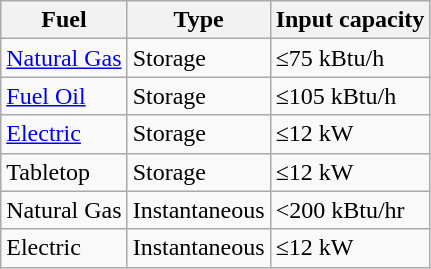<table class="wikitable">
<tr>
<th>Fuel</th>
<th>Type</th>
<th>Input capacity</th>
</tr>
<tr>
<td><a href='#'>Natural Gas</a></td>
<td>Storage</td>
<td>≤75 kBtu/h</td>
</tr>
<tr>
<td><a href='#'>Fuel Oil</a></td>
<td>Storage</td>
<td>≤105 kBtu/h</td>
</tr>
<tr>
<td><a href='#'>Electric</a></td>
<td>Storage</td>
<td>≤12 kW</td>
</tr>
<tr>
<td>Tabletop</td>
<td>Storage</td>
<td>≤12 kW</td>
</tr>
<tr>
<td>Natural Gas</td>
<td>Instantaneous</td>
<td><200 kBtu/hr</td>
</tr>
<tr>
<td>Electric</td>
<td>Instantaneous</td>
<td>≤12 kW</td>
</tr>
</table>
